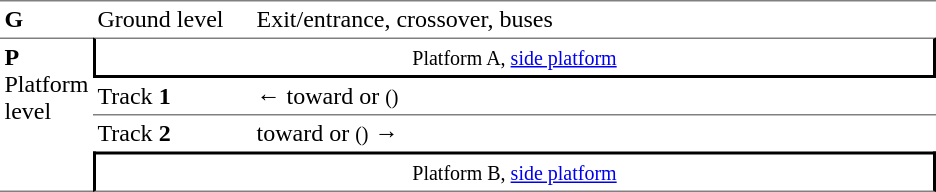<table table border=0 cellspacing=0 cellpadding=3>
<tr>
<td style="border-top:solid 1px gray;" width=50><strong>G</strong></td>
<td style="border-top:solid 1px gray;" width=100>Ground level</td>
<td style="border-top:solid 1px gray;" width=450>Exit/entrance, crossover, buses</td>
</tr>
<tr>
<td style="border-top:solid 1px gray;border-bottom:solid 1px gray;" rowspan=4 valign=top><strong>P</strong><br>Platform level</td>
<td style="border-top:solid 1px gray;border-right:solid 2px black;border-left:solid 2px black;border-bottom:solid 2px black;text-align:center;" colspan=2><small>Platform A, <a href='#'>side platform</a></small> </td>
</tr>
<tr>
<td style="border-bottom:solid 1px gray;">Track <strong>1</strong></td>
<td style="border-bottom:solid 1px gray;">←  toward  or  <small>()</small></td>
</tr>
<tr>
<td>Track <strong>2</strong></td>
<td>  toward  or  <small>()</small> →</td>
</tr>
<tr>
<td style="border-bottom:solid 1px gray;border-top:solid 2px black;border-right:solid 2px black;border-left:solid 2px black;text-align:center;" colspan=2><small>Platform B, <a href='#'>side platform</a></small> </td>
</tr>
</table>
